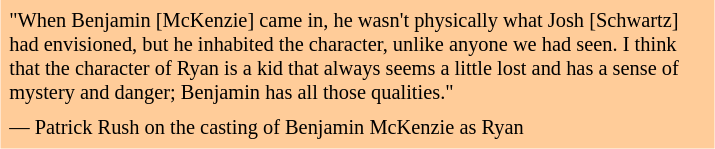<table class="toccolours" style="float: right; margin-left: 1em; margin-right: 2em; font-size: 85%; background:#FFCC99; color:black; width:35em; max-width: 40%;" cellspacing="5">
<tr>
<td style="text-align: left;">"When Benjamin [McKenzie] came in, he wasn't physically what Josh [Schwartz] had envisioned, but he inhabited the character, unlike anyone we had seen. I think that the character of Ryan is a kid that always seems a little lost and has a sense of mystery and danger; Benjamin has all those qualities."</td>
</tr>
<tr>
<td style="text-align: left;">— Patrick Rush on the casting of Benjamin McKenzie as Ryan</td>
</tr>
</table>
